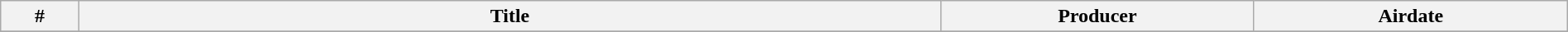<table class="wikitable plainrowheaders" width="100%">
<tr>
<th width="5%">#</th>
<th width="55%">Title</th>
<th width="20%">Producer</th>
<th width="20%">Airdate</th>
</tr>
<tr>
</tr>
</table>
